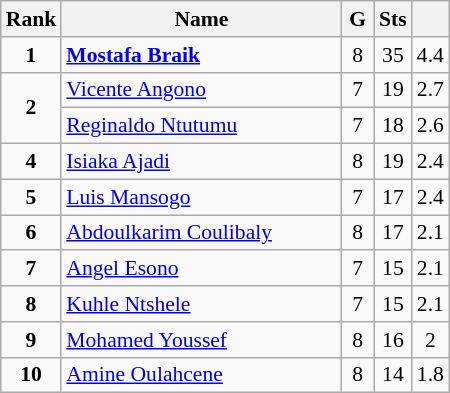<table class="wikitable" style="text-align:center; font-size:90%;">
<tr>
<th width=10px>Rank</th>
<th width=180px>Name</th>
<th width=15px>G</th>
<th width=10px>Sts</th>
<th width=10px></th>
</tr>
<tr>
<td><strong>1</strong></td>
<td align=left> <strong><a href='#'>Mostafa Braik</a></strong></td>
<td>8</td>
<td>35</td>
<td>4.4</td>
</tr>
<tr>
<td rowspan=2><strong>2</strong></td>
<td align=left> <a href='#'>Vicente Angono</a></td>
<td>7</td>
<td>19</td>
<td>2.7</td>
</tr>
<tr>
<td align=left> <a href='#'>Reginaldo Ntutumu</a></td>
<td>7</td>
<td>18</td>
<td>2.6</td>
</tr>
<tr>
<td><strong>4</strong></td>
<td align=left> <a href='#'>Isiaka Ajadi</a></td>
<td>8</td>
<td>19</td>
<td>2.4</td>
</tr>
<tr>
<td><strong>5</strong></td>
<td align=left> <a href='#'>Luis Mansogo</a></td>
<td>7</td>
<td>17</td>
<td>2.4</td>
</tr>
<tr>
<td><strong>6</strong></td>
<td align=left> <a href='#'>Abdoulkarim Coulibaly</a></td>
<td>8</td>
<td>17</td>
<td>2.1</td>
</tr>
<tr>
<td><strong>7</strong></td>
<td align=left> <a href='#'>Angel Esono</a></td>
<td>7</td>
<td>15</td>
<td>2.1</td>
</tr>
<tr>
<td><strong>8</strong></td>
<td align=left> <a href='#'>Kuhle Ntshele</a></td>
<td>7</td>
<td>15</td>
<td>2.1</td>
</tr>
<tr>
<td><strong>9</strong></td>
<td align=left> <a href='#'>Mohamed Youssef</a></td>
<td>8</td>
<td>16</td>
<td>2</td>
</tr>
<tr>
<td><strong>10</strong></td>
<td align=left> <a href='#'>Amine Oulahcene</a></td>
<td>8</td>
<td>14</td>
<td>1.8</td>
</tr>
</table>
